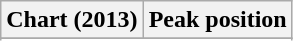<table class="wikitable sortable" border="1">
<tr>
<th>Chart (2013)</th>
<th>Peak position</th>
</tr>
<tr>
</tr>
<tr>
</tr>
</table>
